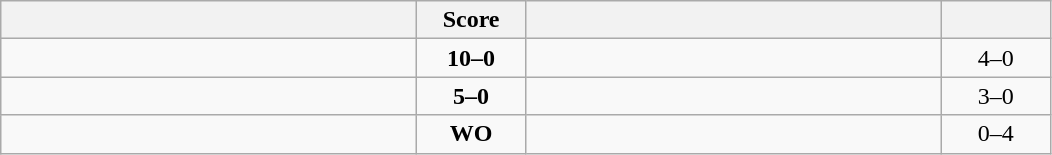<table class="wikitable" style="text-align: center; ">
<tr>
<th align="right" width="270"></th>
<th width="65">Score</th>
<th align="left" width="270"></th>
<th width="65"></th>
</tr>
<tr>
<td align="left"><strong></strong></td>
<td><strong>10–0</strong></td>
<td align="left"></td>
<td>4–0 <strong></strong></td>
</tr>
<tr>
<td align="left"><strong></strong></td>
<td><strong>5–0</strong></td>
<td align="left"></td>
<td>3–0 <strong></strong></td>
</tr>
<tr>
<td align="left"></td>
<td><strong>WO</strong></td>
<td align="left"><strong></strong></td>
<td>0–4 <strong></strong></td>
</tr>
</table>
